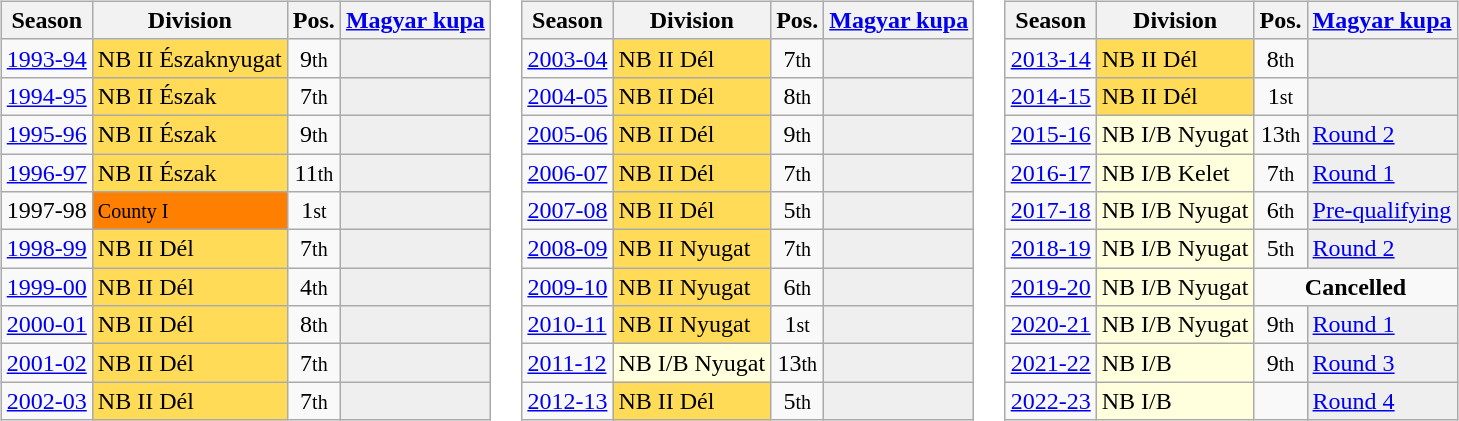<table>
<tr>
<td valign="top"><br><table class="wikitable text-align:center">
<tr>
<th>Season</th>
<th>Division</th>
<th>Pos.</th>
<th><a href='#'>Magyar kupa</a></th>
</tr>
<tr>
<td><a href='#'>1993-94</a></td>
<td style="background:#ffdb58;">NB II Északnyugat</td>
<td align=center>9<small>th</small></td>
<td style="background:#efefef;"></td>
</tr>
<tr>
<td><a href='#'>1994-95</a></td>
<td style="background:#ffdb58;">NB II Észak</td>
<td align=center>7<small>th</small></td>
<td style="background:#efefef;"></td>
</tr>
<tr>
<td><a href='#'>1995-96</a></td>
<td style="background:#ffdb58;">NB II Észak</td>
<td align=center>9<small>th</small></td>
<td style="background:#efefef;"></td>
</tr>
<tr>
<td><a href='#'>1996-97</a></td>
<td style="background:#ffdb58;">NB II Észak </td>
<td align=center>11<small>th</small></td>
<td style="background:#efefef;"></td>
</tr>
<tr>
<td style="text-align:center">1997-98</td>
<td style="background:#ff7f00"><small>County I</small> </td>
<td style="text-align:center">1<small>st</small></td>
<td style="background:#efefef;"></td>
</tr>
<tr>
<td><a href='#'>1998-99</a></td>
<td style="background:#ffdb58;">NB II Dél</td>
<td align=center>7<small>th</small></td>
<td style="background:#efefef;"></td>
</tr>
<tr>
<td><a href='#'>1999-00</a></td>
<td style="background:#ffdb58;">NB II Dél</td>
<td align=center>4<small>th</small></td>
<td style="background:#efefef;"></td>
</tr>
<tr>
<td><a href='#'>2000-01</a></td>
<td style="background:#ffdb58;">NB II Dél</td>
<td align=center>8<small>th</small></td>
<td style="background:#efefef;"></td>
</tr>
<tr>
<td><a href='#'>2001-02</a></td>
<td style="background:#ffdb58;">NB II Dél</td>
<td align=center>7<small>th</small></td>
<td style="background:#efefef;"></td>
</tr>
<tr>
<td><a href='#'>2002-03</a></td>
<td style="background:#ffdb58;">NB II Dél</td>
<td align=center>7<small>th</small></td>
<td style="background:#efefef;"></td>
</tr>
</table>
</td>
<td valign="top"><br><table class="wikitable text-align:center">
<tr>
<th>Season</th>
<th>Division</th>
<th>Pos.</th>
<th><a href='#'>Magyar kupa</a></th>
</tr>
<tr>
<td><a href='#'>2003-04</a></td>
<td style="background:#ffdb58;">NB II Dél</td>
<td align=center>7<small>th</small></td>
<td style="background:#efefef;"></td>
</tr>
<tr>
<td><a href='#'>2004-05</a></td>
<td style="background:#ffdb58;">NB II Dél</td>
<td align=center>8<small>th</small></td>
<td style="background:#efefef;"></td>
</tr>
<tr>
<td><a href='#'>2005-06</a></td>
<td style="background:#ffdb58;">NB II Dél</td>
<td align=center>9<small>th</small></td>
<td style="background:#efefef;"></td>
</tr>
<tr>
<td><a href='#'>2006-07</a></td>
<td style="background:#ffdb58;">NB II Dél</td>
<td align=center>7<small>th</small></td>
<td style="background:#efefef;"></td>
</tr>
<tr>
<td><a href='#'>2007-08</a></td>
<td style="background:#ffdb58;">NB II Dél</td>
<td align=center>5<small>th</small></td>
<td style="background:#efefef;"></td>
</tr>
<tr>
<td><a href='#'>2008-09</a></td>
<td style="background:#ffdb58;">NB II Nyugat</td>
<td align=center>7<small>th</small></td>
<td style="background:#efefef;"></td>
</tr>
<tr>
<td><a href='#'>2009-10</a></td>
<td style="background:#ffdb58;">NB II Nyugat</td>
<td align=center>6<small>th</small></td>
<td style="background:#efefef;"></td>
</tr>
<tr>
<td><a href='#'>2010-11</a></td>
<td style="background:#ffdb58;">NB II Nyugat </td>
<td align=center>1<small>st</small></td>
<td style="background:#efefef;"></td>
</tr>
<tr>
<td><a href='#'>2011-12</a></td>
<td style="background:#ffffdd">NB I/B Nyugat </td>
<td style="text-align:center">13<small>th</small></td>
<td style="background:#efefef;"></td>
</tr>
<tr>
<td><a href='#'>2012-13</a></td>
<td style="background:#ffdb58;">NB II Dél</td>
<td align=center>5<small>th</small></td>
<td style="background:#efefef;"></td>
</tr>
</table>
</td>
<td valign="top"><br><table class="wikitable text-align:center">
<tr>
<th>Season</th>
<th>Division</th>
<th>Pos.</th>
<th><a href='#'>Magyar kupa</a></th>
</tr>
<tr>
<td><a href='#'>2013-14</a></td>
<td style="background:#ffdb58;">NB II Dél</td>
<td align=center>8<small>th</small></td>
<td style="background:#efefef;"></td>
</tr>
<tr>
<td><a href='#'>2014-15</a></td>
<td style="background:#ffdb58;">NB II Dél </td>
<td align=center>1<small>st</small></td>
<td style="background:#efefef;"></td>
</tr>
<tr>
<td><a href='#'>2015-16</a></td>
<td style="background:#ffffdd">NB I/B Nyugat</td>
<td style="text-align:center">13<small>th</small></td>
<td style="background:#efefef;"><a href='#'>Round 2</a></td>
</tr>
<tr>
<td><a href='#'>2016-17</a></td>
<td style="background:#ffffdd">NB I/B Kelet</td>
<td style="text-align:center">7<small>th</small></td>
<td style="background:#efefef;"><a href='#'>Round 1</a></td>
</tr>
<tr>
<td><a href='#'>2017-18</a></td>
<td style="background:#ffffdd">NB I/B Nyugat</td>
<td style="text-align:center">6<small>th</small></td>
<td style="background:#efefef;"><a href='#'>Pre-qualifying</a></td>
</tr>
<tr>
<td><a href='#'>2018-19</a></td>
<td style="background:#ffffdd">NB I/B Nyugat</td>
<td style="text-align:center">5<small>th</small></td>
<td style="background:#efefef;"><a href='#'>Round 2</a></td>
</tr>
<tr>
<td><a href='#'>2019-20</a></td>
<td style="background:#ffffdd">NB I/B Nyugat</td>
<td colspan=2 align=center><strong>Cancelled</strong></td>
</tr>
<tr>
<td><a href='#'>2020-21</a></td>
<td style="background:#ffffdd">NB I/B Nyugat</td>
<td style="text-align:center">9<small>th</small></td>
<td style="background:#efefef;"><a href='#'>Round 1</a></td>
</tr>
<tr>
<td><a href='#'>2021-22</a></td>
<td style="background:#ffffdd">NB I/B</td>
<td style="text-align:center">9<small>th</small></td>
<td style="background:#efefef;"><a href='#'>Round 3</a></td>
</tr>
<tr>
<td><a href='#'>2022-23</a></td>
<td style="background:#ffffdd">NB I/B</td>
<td style="text-align:center"></td>
<td style="background:#efefef;"><a href='#'>Round 4</a></td>
</tr>
</table>
</td>
</tr>
</table>
